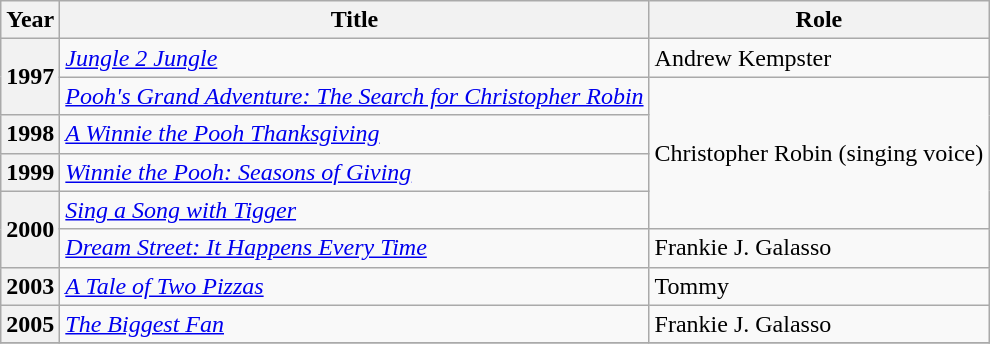<table class="wikitable plainrowheaders sortable">
<tr>
<th scope="col">Year</th>
<th scope="col">Title</th>
<th scope="col">Role</th>
</tr>
<tr>
<th rowspan="2" scope="row">1997</th>
<td><em><a href='#'>Jungle 2 Jungle</a></em></td>
<td>Andrew Kempster</td>
</tr>
<tr>
<td><em><a href='#'>Pooh's Grand Adventure: The Search for Christopher Robin</a></em></td>
<td rowspan="4">Christopher Robin (singing voice)</td>
</tr>
<tr>
<th scope="row">1998</th>
<td><em><a href='#'>A Winnie the Pooh Thanksgiving</a></em></td>
</tr>
<tr>
<th scope="row">1999</th>
<td><em><a href='#'>Winnie the Pooh: Seasons of Giving</a></em></td>
</tr>
<tr>
<th rowspan="2" scope="row">2000</th>
<td><em><a href='#'>Sing a Song with Tigger</a></em></td>
</tr>
<tr>
<td><em><a href='#'>Dream Street: It Happens Every Time</a></em></td>
<td>Frankie J. Galasso</td>
</tr>
<tr>
<th scope="row">2003</th>
<td><em><a href='#'>A Tale of Two Pizzas</a></em></td>
<td>Tommy</td>
</tr>
<tr>
<th scope="row">2005</th>
<td><em><a href='#'>The Biggest Fan</a></em></td>
<td>Frankie J. Galasso</td>
</tr>
<tr>
</tr>
</table>
